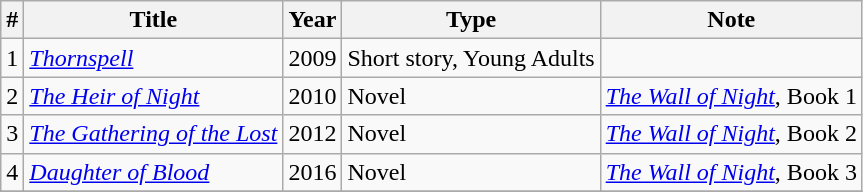<table class="wikitable sortable">
<tr>
<th>#</th>
<th>Title</th>
<th>Year</th>
<th>Type</th>
<th>Note</th>
</tr>
<tr>
<td>1</td>
<td><em><a href='#'>Thornspell</a></em></td>
<td>2009</td>
<td>Short story, Young Adults</td>
<td></td>
</tr>
<tr>
<td>2</td>
<td><em><a href='#'>The Heir of Night</a></em></td>
<td>2010</td>
<td>Novel</td>
<td><em><a href='#'>The Wall of Night</a></em>, Book 1</td>
</tr>
<tr>
<td>3</td>
<td><em><a href='#'>The Gathering of the Lost</a></em></td>
<td>2012</td>
<td>Novel</td>
<td><em><a href='#'>The Wall of Night</a></em>, Book 2</td>
</tr>
<tr>
<td>4</td>
<td><em><a href='#'>Daughter of Blood</a></em></td>
<td>2016</td>
<td>Novel</td>
<td><em><a href='#'>The Wall of Night</a></em>, Book 3</td>
</tr>
<tr>
</tr>
</table>
